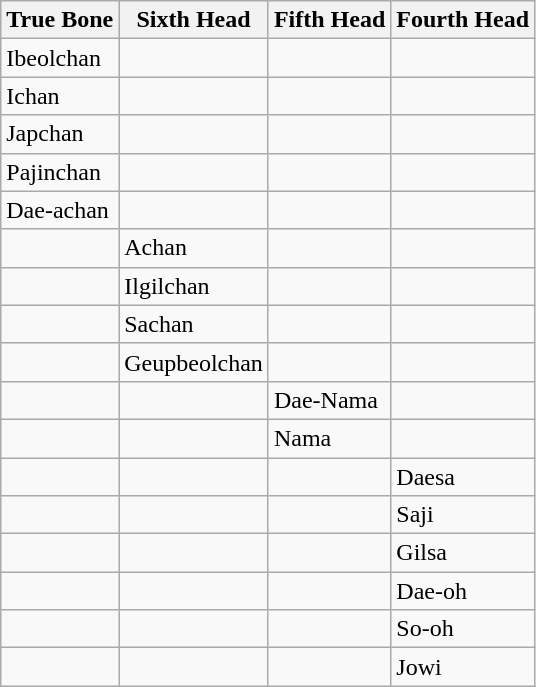<table class="wikitable">
<tr>
<th>True Bone</th>
<th>Sixth Head</th>
<th>Fifth Head</th>
<th>Fourth Head</th>
</tr>
<tr>
<td>Ibeolchan</td>
<td></td>
<td></td>
<td></td>
</tr>
<tr>
<td>Ichan</td>
<td></td>
<td></td>
<td></td>
</tr>
<tr>
<td>Japchan</td>
<td></td>
<td></td>
<td></td>
</tr>
<tr>
<td>Pajinchan</td>
<td></td>
<td></td>
<td></td>
</tr>
<tr>
<td>Dae-achan</td>
<td></td>
<td></td>
<td></td>
</tr>
<tr>
<td></td>
<td>Achan</td>
<td></td>
<td></td>
</tr>
<tr>
<td></td>
<td>Ilgilchan</td>
<td></td>
<td></td>
</tr>
<tr>
<td></td>
<td>Sachan</td>
<td></td>
<td></td>
</tr>
<tr>
<td></td>
<td>Geupbeolchan</td>
<td></td>
<td></td>
</tr>
<tr>
<td></td>
<td></td>
<td>Dae-Nama</td>
<td></td>
</tr>
<tr>
<td></td>
<td></td>
<td>Nama</td>
<td></td>
</tr>
<tr>
<td></td>
<td></td>
<td></td>
<td>Daesa</td>
</tr>
<tr>
<td></td>
<td></td>
<td></td>
<td>Saji</td>
</tr>
<tr>
<td></td>
<td></td>
<td></td>
<td>Gilsa</td>
</tr>
<tr>
<td></td>
<td></td>
<td></td>
<td>Dae-oh</td>
</tr>
<tr>
<td></td>
<td></td>
<td></td>
<td>So-oh</td>
</tr>
<tr>
<td></td>
<td></td>
<td></td>
<td>Jowi</td>
</tr>
</table>
